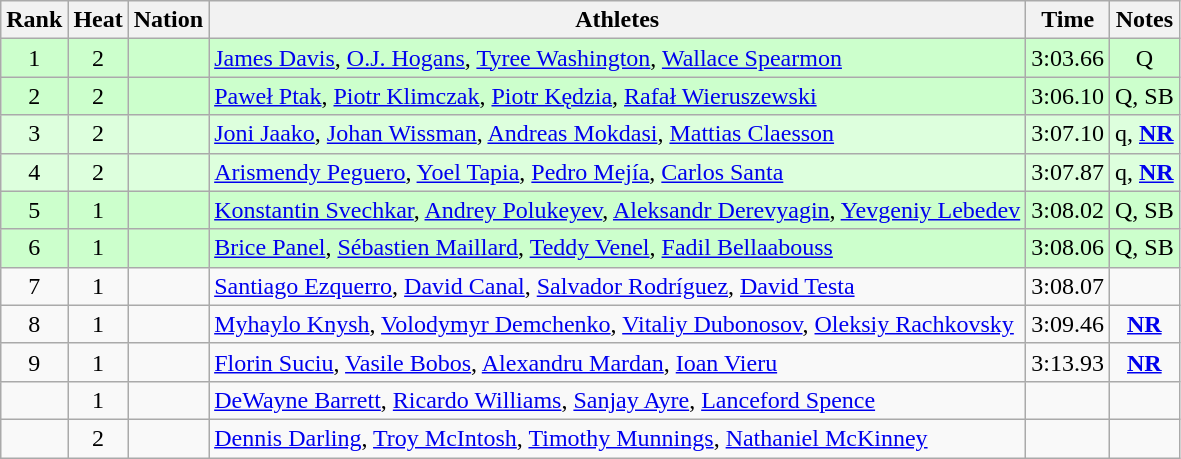<table class="wikitable sortable" style="text-align:center">
<tr>
<th>Rank</th>
<th>Heat</th>
<th>Nation</th>
<th>Athletes</th>
<th>Time</th>
<th>Notes</th>
</tr>
<tr bgcolor=ccffcc>
<td>1</td>
<td>2</td>
<td align=left></td>
<td align=left><a href='#'>James Davis</a>, <a href='#'>O.J. Hogans</a>, <a href='#'>Tyree Washington</a>, <a href='#'>Wallace Spearmon</a></td>
<td>3:03.66</td>
<td>Q</td>
</tr>
<tr bgcolor=ccffcc>
<td>2</td>
<td>2</td>
<td align=left></td>
<td align=left><a href='#'>Paweł Ptak</a>, <a href='#'>Piotr Klimczak</a>, <a href='#'>Piotr Kędzia</a>, <a href='#'>Rafał Wieruszewski</a></td>
<td>3:06.10</td>
<td>Q, SB</td>
</tr>
<tr bgcolor=ddffdd>
<td>3</td>
<td>2</td>
<td align=left></td>
<td align=left><a href='#'>Joni Jaako</a>, <a href='#'>Johan Wissman</a>, <a href='#'>Andreas Mokdasi</a>, <a href='#'>Mattias Claesson</a></td>
<td>3:07.10</td>
<td>q, <strong><a href='#'>NR</a></strong></td>
</tr>
<tr bgcolor=ddffdd>
<td>4</td>
<td>2</td>
<td align=left></td>
<td align=left><a href='#'>Arismendy Peguero</a>, <a href='#'>Yoel Tapia</a>, <a href='#'>Pedro Mejía</a>, <a href='#'>Carlos Santa</a></td>
<td>3:07.87</td>
<td>q, <strong><a href='#'>NR</a></strong></td>
</tr>
<tr bgcolor=ccffcc>
<td>5</td>
<td>1</td>
<td align=left></td>
<td align=left><a href='#'>Konstantin Svechkar</a>, <a href='#'>Andrey Polukeyev</a>, <a href='#'>Aleksandr Derevyagin</a>, <a href='#'>Yevgeniy Lebedev</a></td>
<td>3:08.02</td>
<td>Q, SB</td>
</tr>
<tr bgcolor=ccffcc>
<td>6</td>
<td>1</td>
<td align=left></td>
<td align=left><a href='#'>Brice Panel</a>, <a href='#'>Sébastien Maillard</a>, <a href='#'>Teddy Venel</a>, <a href='#'>Fadil Bellaabouss</a></td>
<td>3:08.06</td>
<td>Q, SB</td>
</tr>
<tr>
<td>7</td>
<td>1</td>
<td align=left></td>
<td align=left><a href='#'>Santiago Ezquerro</a>, <a href='#'>David Canal</a>, <a href='#'>Salvador Rodríguez</a>, <a href='#'>David Testa</a></td>
<td>3:08.07</td>
<td></td>
</tr>
<tr>
<td>8</td>
<td>1</td>
<td align=left></td>
<td align=left><a href='#'>Myhaylo Knysh</a>, <a href='#'>Volodymyr Demchenko</a>, <a href='#'>Vitaliy Dubonosov</a>, <a href='#'>Oleksiy Rachkovsky</a></td>
<td>3:09.46</td>
<td><strong><a href='#'>NR</a></strong></td>
</tr>
<tr>
<td>9</td>
<td>1</td>
<td align=left></td>
<td align=left><a href='#'>Florin Suciu</a>, <a href='#'>Vasile Bobos</a>, <a href='#'>Alexandru Mardan</a>, <a href='#'>Ioan Vieru</a></td>
<td>3:13.93</td>
<td><strong><a href='#'>NR</a></strong></td>
</tr>
<tr>
<td></td>
<td>1</td>
<td align=left></td>
<td align=left><a href='#'>DeWayne Barrett</a>, <a href='#'>Ricardo Williams</a>, <a href='#'>Sanjay Ayre</a>, <a href='#'>Lanceford Spence</a></td>
<td></td>
<td></td>
</tr>
<tr>
<td></td>
<td>2</td>
<td align=left></td>
<td align=left><a href='#'>Dennis Darling</a>, <a href='#'>Troy McIntosh</a>, <a href='#'>Timothy Munnings</a>, <a href='#'>Nathaniel McKinney</a></td>
<td></td>
<td></td>
</tr>
</table>
